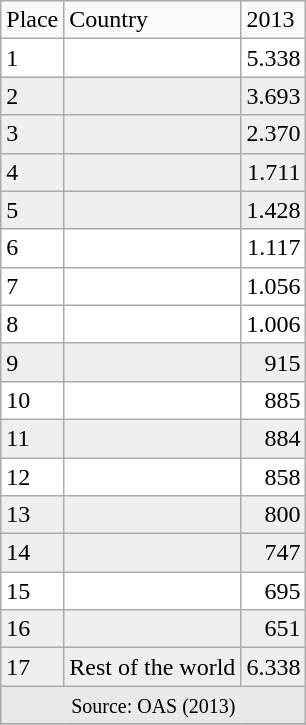<table class="wikitable">
<tr>
<td>Place</td>
<td>Country</td>
<td>2013</td>
</tr>
<tr bgcolor="ffffff">
<td>1</td>
<td></td>
<td align=right>5.338</td>
</tr>
<tr bgcolor="efefef">
<td>2</td>
<td></td>
<td align=right>3.693</td>
</tr>
<tr bgcolor="efefef">
<td>3</td>
<td></td>
<td align=right>2.370</td>
</tr>
<tr bgcolor="efefef">
<td>4</td>
<td></td>
<td align=right>1.711</td>
</tr>
<tr bgcolor="efefef">
<td>5</td>
<td></td>
<td align=right>1.428</td>
</tr>
<tr bgcolor="ffffff">
<td>6</td>
<td></td>
<td align=right>1.117</td>
</tr>
<tr bgcolor="ffffff">
<td>7</td>
<td></td>
<td align=right>1.056</td>
</tr>
<tr bgcolor="ffffff">
<td>8</td>
<td></td>
<td align=right>1.006</td>
</tr>
<tr bgcolor="efefef">
<td>9</td>
<td></td>
<td align=right>915</td>
</tr>
<tr bgcolor="ffffff">
<td>10</td>
<td></td>
<td align=right>885</td>
</tr>
<tr bgcolor="efefef">
<td>11</td>
<td></td>
<td align=right>884</td>
</tr>
<tr bgcolor="ffffff">
<td>12</td>
<td></td>
<td align=right>858</td>
</tr>
<tr bgcolor="efefef">
<td>13</td>
<td></td>
<td align=right>800</td>
</tr>
<tr bgcolor="efefef">
<td>14</td>
<td></td>
<td align=right>747</td>
</tr>
<tr bgcolor="ffffff">
<td>15</td>
<td></td>
<td align=right>695</td>
</tr>
<tr bgcolor="efefef">
<td>16</td>
<td></td>
<td align=right>651</td>
</tr>
<tr bgcolor="efefef">
<td>17</td>
<td>Rest of the world</td>
<td align=right>6.338</td>
</tr>
<tr bgcolor="ffffff">
<td colspan=3 style="background:#e9e9e9;" align=center><small>Source: OAS (2013)</small></td>
</tr>
<tr>
</tr>
</table>
